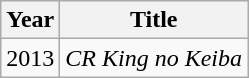<table class="wikitable">
<tr>
<th>Year</th>
<th>Title</th>
</tr>
<tr>
<td>2013</td>
<td><em>CR King no Keiba</em></td>
</tr>
</table>
